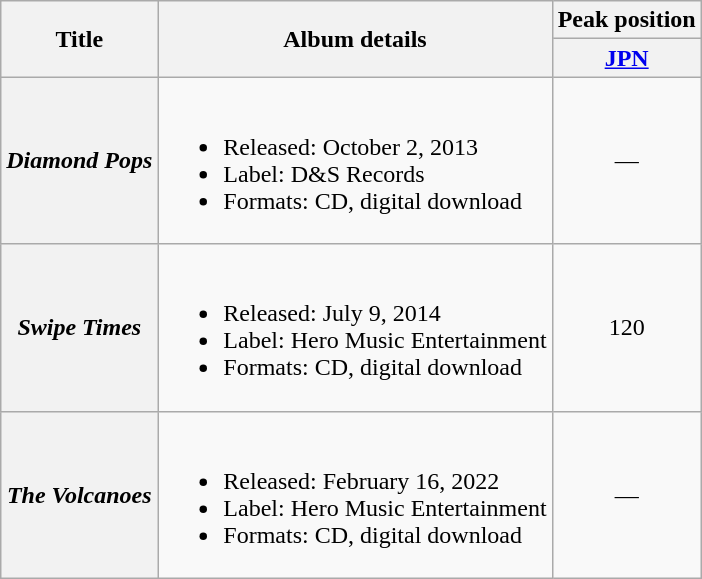<table class="wikitable plainrowheaders">
<tr>
<th scope="col" rowspan="2">Title</th>
<th scope="col" rowspan="2">Album details</th>
<th scope="col" colspan="1">Peak position</th>
</tr>
<tr>
<th scope="col"><a href='#'>JPN</a></th>
</tr>
<tr>
<th scope="row"><em>Diamond Pops</em></th>
<td><br><ul><li>Released: October 2, 2013</li><li>Label: D&S Records</li><li>Formats: CD, digital download</li></ul></td>
<td align="center">—</td>
</tr>
<tr>
<th scope="row"><em>Swipe Times</em></th>
<td><br><ul><li>Released: July 9, 2014</li><li>Label: Hero Music Entertainment</li><li>Formats: CD, digital download</li></ul></td>
<td align="center">120</td>
</tr>
<tr>
<th scope="row"><em>The Volcanoes</em></th>
<td><br><ul><li>Released: February 16, 2022</li><li>Label: Hero Music Entertainment</li><li>Formats: CD, digital download</li></ul></td>
<td align="center">—</td>
</tr>
</table>
